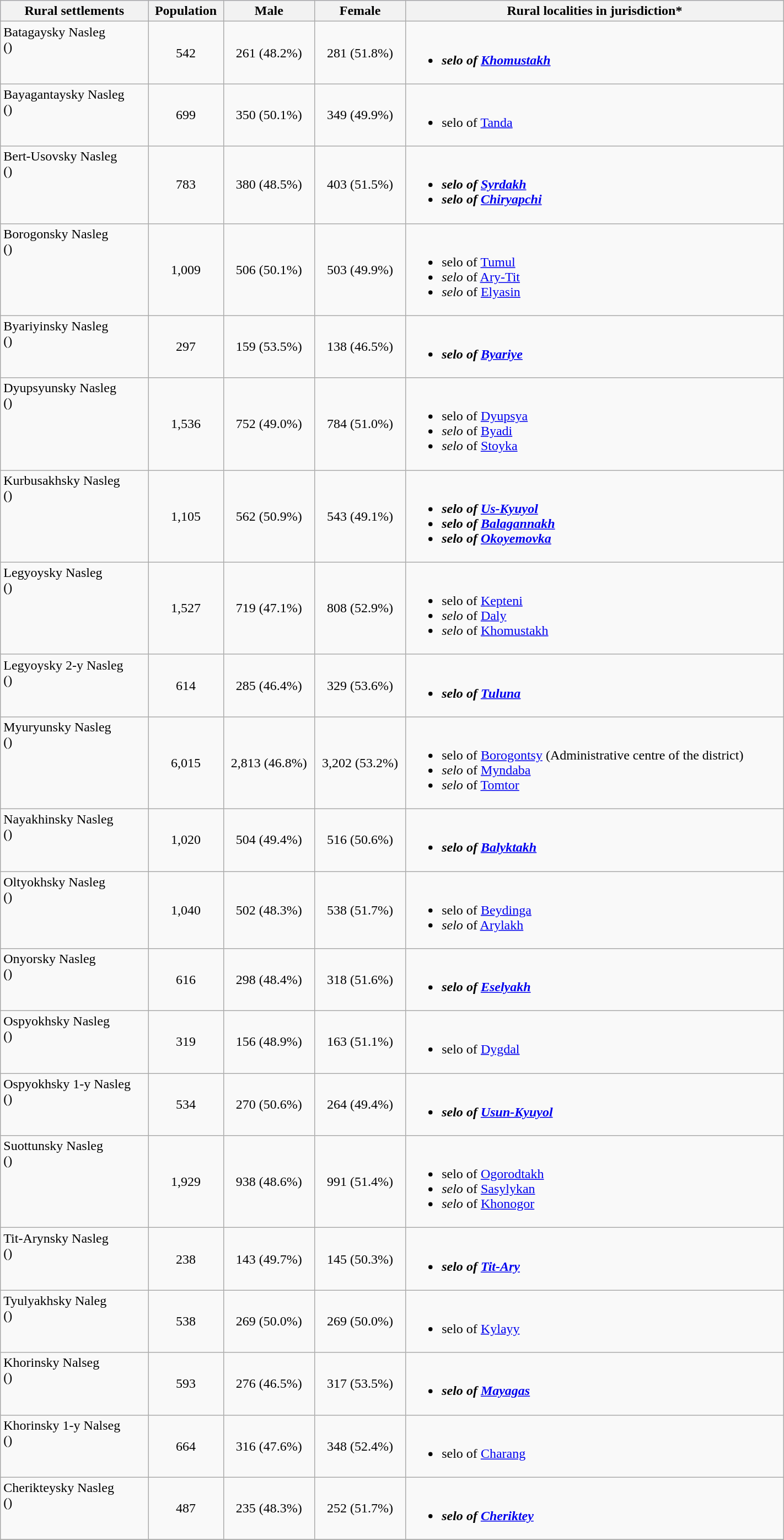<table class="wikitable" style="width:75%">
<tr bgcolor="#CCCCFF" align="left">
<th>Rural settlements</th>
<th>Population</th>
<th>Male</th>
<th>Female</th>
<th>Rural localities in jurisdiction*</th>
</tr>
<tr>
<td valign="top">Batagaysky Nasleg<br>()</td>
<td align="center">542</td>
<td align="center">261 (48.2%)</td>
<td align="center">281 (51.8%)</td>
<td><br><ul><li><strong><em>selo<em> of <a href='#'>Khomustakh</a><strong></li></ul></td>
</tr>
<tr>
<td valign="top">Bayagantaysky Nasleg<br>()</td>
<td align="center">699</td>
<td align="center">350 (50.1%)</td>
<td align="center">349 (49.9%)</td>
<td><br><ul><li></em></strong>selo</em> of <a href='#'>Tanda</a></strong></li></ul></td>
</tr>
<tr>
<td valign="top">Bert-Usovsky Nasleg<br>()</td>
<td align="center">783</td>
<td align="center">380 (48.5%)</td>
<td align="center">403 (51.5%)</td>
<td><br><ul><li><strong><em>selo<em> of <a href='#'>Syrdakh</a><strong></li><li></em>selo<em> of <a href='#'>Chiryapchi</a></li></ul></td>
</tr>
<tr>
<td valign="top">Borogonsky Nasleg<br>()</td>
<td align="center">1,009</td>
<td align="center">506 (50.1%)</td>
<td align="center">503 (49.9%)</td>
<td><br><ul><li></em></strong>selo</em> of <a href='#'>Tumul</a></strong></li><li><em>selo</em> of <a href='#'>Ary-Tit</a></li><li><em>selo</em> of <a href='#'>Elyasin</a></li></ul></td>
</tr>
<tr>
<td valign="top">Byariyinsky Nasleg<br>()</td>
<td align="center">297</td>
<td align="center">159 (53.5%)</td>
<td align="center">138 (46.5%)</td>
<td><br><ul><li><strong><em>selo<em> of <a href='#'>Byariye</a><strong></li></ul></td>
</tr>
<tr>
<td valign="top">Dyupsyunsky Nasleg<br>()</td>
<td align="center">1,536</td>
<td align="center">752 (49.0%)</td>
<td align="center">784 (51.0%)</td>
<td><br><ul><li></em></strong>selo</em> of <a href='#'>Dyupsya</a></strong></li><li><em>selo</em> of <a href='#'>Byadi</a></li><li><em>selo</em> of <a href='#'>Stoyka</a></li></ul></td>
</tr>
<tr>
<td valign="top">Kurbusakhsky Nasleg<br>()</td>
<td align="center">1,105</td>
<td align="center">562 (50.9%)</td>
<td align="center">543 (49.1%)</td>
<td><br><ul><li><strong><em>selo<em> of <a href='#'>Us-Kyuyol</a><strong></li><li></em>selo<em> of <a href='#'>Balagannakh</a></li><li></em>selo<em> of <a href='#'>Okoyemovka</a></li></ul></td>
</tr>
<tr>
<td valign="top">Legyoysky Nasleg<br>()</td>
<td align="center">1,527</td>
<td align="center">719 (47.1%)</td>
<td align="center">808 (52.9%)</td>
<td><br><ul><li></em></strong>selo</em> of <a href='#'>Kepteni</a></strong></li><li><em>selo</em> of <a href='#'>Daly</a></li><li><em>selo</em> of <a href='#'>Khomustakh</a></li></ul></td>
</tr>
<tr>
<td valign="top">Legyoysky 2-y Nasleg<br>()</td>
<td align="center">614</td>
<td align="center">285 (46.4%)</td>
<td align="center">329 (53.6%)</td>
<td><br><ul><li><strong><em>selo<em> of <a href='#'>Tuluna</a><strong></li></ul></td>
</tr>
<tr>
<td valign="top">Myuryunsky Nasleg<br>()</td>
<td align="center">6,015</td>
<td align="center">2,813 (46.8%)</td>
<td align="center">3,202 (53.2%)</td>
<td><br><ul><li></em></strong>selo</em> of <a href='#'>Borogontsy</a></strong> (Administrative centre of the district)</li><li><em>selo</em> of <a href='#'>Myndaba</a></li><li><em>selo</em> of <a href='#'>Tomtor</a></li></ul></td>
</tr>
<tr>
<td valign="top">Nayakhinsky Nasleg<br>()</td>
<td align="center">1,020</td>
<td align="center">504 (49.4%)</td>
<td align="center">516 (50.6%)</td>
<td><br><ul><li><strong><em>selo<em> of <a href='#'>Balyktakh</a><strong></li></ul></td>
</tr>
<tr>
<td valign="top">Oltyokhsky Nasleg<br>()</td>
<td align="center">1,040</td>
<td align="center">502 (48.3%)</td>
<td align="center">538 (51.7%)</td>
<td><br><ul><li></em></strong>selo</em> of <a href='#'>Beydinga</a></strong></li><li><em>selo</em> of <a href='#'>Arylakh</a></li></ul></td>
</tr>
<tr>
<td valign="top">Onyorsky Nasleg<br>()</td>
<td align="center">616</td>
<td align="center">298 (48.4%)</td>
<td align="center">318 (51.6%)</td>
<td><br><ul><li><strong><em>selo<em> of <a href='#'>Eselyakh</a><strong></li></ul></td>
</tr>
<tr>
<td valign="top">Ospyokhsky Nasleg<br>()</td>
<td align="center">319</td>
<td align="center">156 (48.9%)</td>
<td align="center">163 (51.1%)</td>
<td><br><ul><li></em></strong>selo</em> of <a href='#'>Dygdal</a></strong></li></ul></td>
</tr>
<tr>
<td valign="top">Ospyokhsky 1-y Nasleg<br>()</td>
<td align="center">534</td>
<td align="center">270 (50.6%)</td>
<td align="center">264 (49.4%)</td>
<td><br><ul><li><strong><em>selo<em> of <a href='#'>Usun-Kyuyol</a><strong></li></ul></td>
</tr>
<tr>
<td valign="top">Suottunsky Nasleg<br>()</td>
<td align="center">1,929</td>
<td align="center">938 (48.6%)</td>
<td align="center">991 (51.4%)</td>
<td><br><ul><li></em></strong>selo</em> of <a href='#'>Ogorodtakh</a></strong></li><li><em>selo</em> of <a href='#'>Sasylykan</a></li><li><em>selo</em> of <a href='#'>Khonogor</a></li></ul></td>
</tr>
<tr>
<td valign="top">Tit-Arynsky Nasleg<br>()</td>
<td align="center">238</td>
<td align="center">143 (49.7%)</td>
<td align="center">145 (50.3%)</td>
<td><br><ul><li><strong><em>selo<em> of <a href='#'>Tit-Ary</a><strong></li></ul></td>
</tr>
<tr>
<td valign="top">Tyulyakhsky Naleg<br>()</td>
<td align="center">538</td>
<td align="center">269 (50.0%)</td>
<td align="center">269 (50.0%)</td>
<td><br><ul><li></em></strong>selo</em> of <a href='#'>Kylayy</a></strong></li></ul></td>
</tr>
<tr>
<td valign="top">Khorinsky Nalseg<br>()</td>
<td align="center">593</td>
<td align="center">276 (46.5%)</td>
<td align="center">317 (53.5%)</td>
<td><br><ul><li><strong><em>selo<em> of <a href='#'>Mayagas</a><strong></li></ul></td>
</tr>
<tr>
<td valign="top">Khorinsky 1-y Nalseg<br>()</td>
<td align="center">664</td>
<td align="center">316 (47.6%)</td>
<td align="center">348 (52.4%)</td>
<td><br><ul><li></em></strong>selo</em> of <a href='#'>Charang</a></strong></li></ul></td>
</tr>
<tr>
<td valign="top">Cherikteysky Nasleg<br>()</td>
<td align="center">487</td>
<td align="center">235 (48.3%)</td>
<td align="center">252 (51.7%)</td>
<td><br><ul><li><strong><em>selo<em> of <a href='#'>Cheriktey</a><strong></li></ul></td>
</tr>
<tr>
</tr>
</table>
